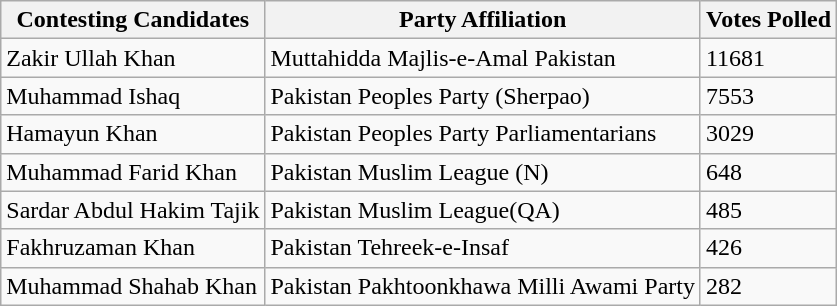<table class="wikitable sortable">
<tr>
<th>Contesting Candidates</th>
<th>Party Affiliation</th>
<th>Votes Polled</th>
</tr>
<tr>
<td>Zakir Ullah Khan</td>
<td>Muttahidda Majlis-e-Amal Pakistan</td>
<td>11681</td>
</tr>
<tr>
<td>Muhammad Ishaq</td>
<td>Pakistan Peoples Party (Sherpao)</td>
<td>7553</td>
</tr>
<tr>
<td>Hamayun Khan</td>
<td>Pakistan Peoples Party Parliamentarians</td>
<td>3029</td>
</tr>
<tr>
<td>Muhammad Farid Khan</td>
<td>Pakistan Muslim League (N)</td>
<td>648</td>
</tr>
<tr>
<td>Sardar Abdul Hakim Tajik</td>
<td>Pakistan Muslim League(QA)</td>
<td>485</td>
</tr>
<tr>
<td>Fakhruzaman Khan</td>
<td>Pakistan Tehreek-e-Insaf</td>
<td>426</td>
</tr>
<tr>
<td>Muhammad Shahab Khan</td>
<td>Pakistan Pakhtoonkhawa Milli Awami Party</td>
<td>282</td>
</tr>
</table>
